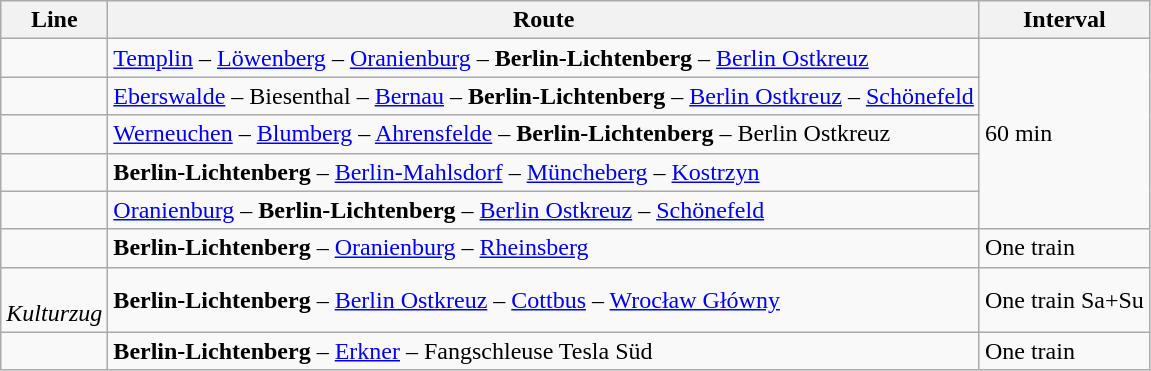<table class="wikitable">
<tr>
<th>Line</th>
<th>Route</th>
<th>Interval</th>
</tr>
<tr>
<td align="center"></td>
<td><a href='#'>Templin</a> – <a href='#'>Löwenberg</a> – <a href='#'>Oranienburg</a> – <strong>Berlin-Lichtenberg</strong> – <a href='#'>Berlin Ostkreuz</a></td>
<td rowspan="5">60 min</td>
</tr>
<tr>
<td align="center"></td>
<td><a href='#'>Eberswalde</a> – Biesenthal – <a href='#'>Bernau</a> – <strong>Berlin-Lichtenberg</strong> – <a href='#'>Berlin Ostkreuz</a> – <a href='#'>Schönefeld</a></td>
</tr>
<tr>
<td align="center"></td>
<td><a href='#'>Werneuchen</a> – <a href='#'>Blumberg</a> – <a href='#'>Ahrensfelde</a> – <strong>Berlin-Lichtenberg</strong> – Berlin Ostkreuz</td>
</tr>
<tr>
<td align="center"></td>
<td><strong>Berlin-Lichtenberg</strong> – <a href='#'>Berlin-Mahlsdorf</a> – <a href='#'>Müncheberg</a> – <a href='#'>Kostrzyn</a></td>
</tr>
<tr>
<td align="center"></td>
<td><a href='#'>Oranienburg</a> – <strong>Berlin-Lichtenberg</strong> – <a href='#'>Berlin Ostkreuz</a> – <a href='#'>Schönefeld</a></td>
</tr>
<tr>
<td align="center"></td>
<td><strong>Berlin-Lichtenberg</strong> – <a href='#'>Oranienburg</a> – <a href='#'>Rheinsberg</a></td>
<td>One train</td>
</tr>
<tr>
<td align="center"><br><em>Kulturzug</em></td>
<td><strong>Berlin-Lichtenberg</strong> – <a href='#'>Berlin Ostkreuz</a> – <a href='#'>Cottbus</a> – <a href='#'>Wrocław Główny</a></td>
<td>One train Sa+Su</td>
</tr>
<tr>
<td align="center"></td>
<td><strong>Berlin-Lichtenberg</strong> – <a href='#'>Erkner</a> – Fangschleuse Tesla Süd</td>
<td>One train</td>
</tr>
</table>
